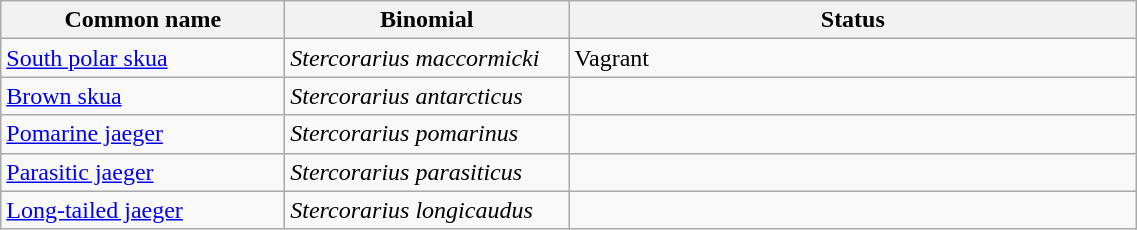<table width=60% class="wikitable">
<tr>
<th width=25%>Common name</th>
<th width=25%>Binomial</th>
<th width=50%>Status</th>
</tr>
<tr>
<td><a href='#'>South polar skua</a></td>
<td><em>Stercorarius maccormicki</em></td>
<td>Vagrant</td>
</tr>
<tr>
<td><a href='#'>Brown skua</a></td>
<td><em>Stercorarius antarcticus</em></td>
<td></td>
</tr>
<tr>
<td><a href='#'>Pomarine jaeger</a></td>
<td><em>Stercorarius pomarinus</em></td>
<td></td>
</tr>
<tr>
<td><a href='#'>Parasitic jaeger</a></td>
<td><em>Stercorarius parasiticus</em></td>
<td></td>
</tr>
<tr>
<td><a href='#'>Long-tailed jaeger</a></td>
<td><em>Stercorarius longicaudus</em></td>
<td></td>
</tr>
</table>
